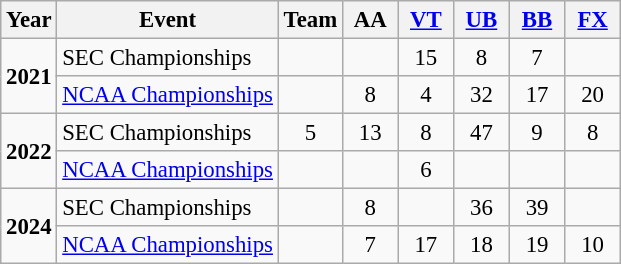<table class="wikitable" style="text-align:center; font-size:95%;">
<tr>
<th align=center>Year</th>
<th align=center>Event</th>
<th style="width:30px;">Team</th>
<th style="width:30px;">AA</th>
<th style="width:30px;"><a href='#'>VT</a></th>
<th style="width:30px;"><a href='#'>UB</a></th>
<th style="width:30px;"><a href='#'>BB</a></th>
<th style="width:30px;"><a href='#'>FX</a></th>
</tr>
<tr>
<td rowspan="2"><strong>2021</strong></td>
<td align=left>SEC Championships</td>
<td></td>
<td></td>
<td>15</td>
<td>8</td>
<td>7</td>
<td></td>
</tr>
<tr>
<td align=left><a href='#'>NCAA Championships</a></td>
<td></td>
<td>8</td>
<td>4</td>
<td>32</td>
<td>17</td>
<td>20</td>
</tr>
<tr>
<td rowspan="2"><strong>2022</strong></td>
<td align=left>SEC Championships</td>
<td>5</td>
<td>13</td>
<td>8</td>
<td>47</td>
<td>9</td>
<td>8</td>
</tr>
<tr>
<td align=left><a href='#'>NCAA Championships</a></td>
<td></td>
<td></td>
<td>6</td>
<td></td>
<td></td>
<td></td>
</tr>
<tr>
<td rowspan="2"><strong>2024</strong></td>
<td align=left>SEC Championships</td>
<td></td>
<td>8</td>
<td></td>
<td>36</td>
<td>39</td>
<td></td>
</tr>
<tr>
<td align=left><a href='#'>NCAA Championships</a></td>
<td></td>
<td>7</td>
<td>17</td>
<td>18</td>
<td>19</td>
<td>10</td>
</tr>
</table>
